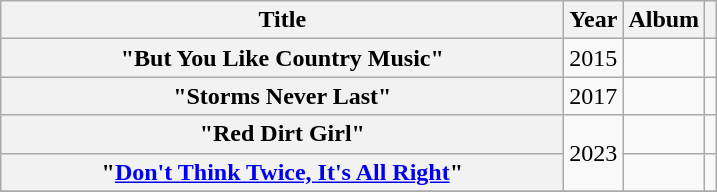<table class="wikitable plainrowheaders" style="text-align:center;">
<tr>
<th style="width:23em;">Title</th>
<th>Year</th>
<th>Album</th>
<th></th>
</tr>
<tr>
<th scope="row">"But You Like Country Music" </th>
<td>2015</td>
<td></td>
<td></td>
</tr>
<tr>
<th scope="row">"Storms Never Last" </th>
<td>2017</td>
<td></td>
<td></td>
</tr>
<tr>
<th scope="row">"Red Dirt Girl" </th>
<td rowspan="2">2023</td>
<td></td>
<td></td>
</tr>
<tr>
<th scope="row">"<a href='#'>Don't Think Twice, It's All Right</a>"<br></th>
<td></td>
<td></td>
</tr>
<tr>
</tr>
</table>
